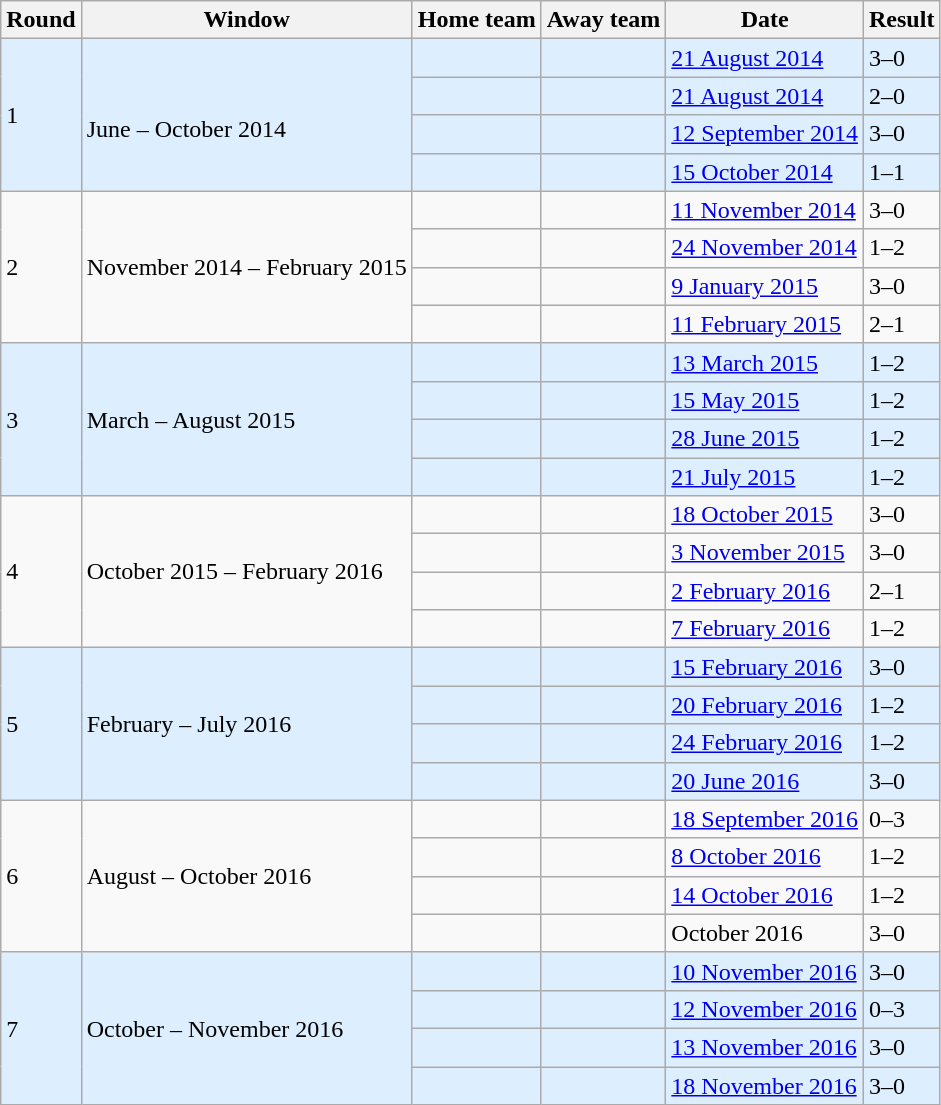<table class="wikitable sortable">
<tr>
<th>Round</th>
<th class="unsortable">Window</th>
<th>Home team</th>
<th>Away team</th>
<th>Date</th>
<th>Result</th>
</tr>
<tr style="background:#ddeeff">
<td rowspan=4>1</td>
<td rowspan=4><br>June – October 2014</td>
<td></td>
<td></td>
<td><a href='#'>21 August 2014</a></td>
<td>3–0</td>
</tr>
<tr style="background:#ddeeff">
<td></td>
<td></td>
<td><a href='#'>21 August 2014</a></td>
<td>2–0</td>
</tr>
<tr style="background:#ddeeff">
<td></td>
<td></td>
<td><a href='#'>12 September 2014</a></td>
<td>3–0</td>
</tr>
<tr style="background:#ddeeff">
<td></td>
<td></td>
<td><a href='#'>15 October 2014</a></td>
<td>1–1</td>
</tr>
<tr>
<td rowspan=4>2</td>
<td rowspan=4>November 2014 – February 2015</td>
<td></td>
<td></td>
<td><a href='#'>11 November 2014</a></td>
<td>3–0</td>
</tr>
<tr>
<td></td>
<td></td>
<td><a href='#'>24 November 2014</a></td>
<td>1–2</td>
</tr>
<tr>
<td></td>
<td></td>
<td><a href='#'>9 January 2015</a></td>
<td>3–0</td>
</tr>
<tr>
<td></td>
<td></td>
<td><a href='#'>11 February 2015</a></td>
<td>2–1</td>
</tr>
<tr style="background:#ddeeff">
<td rowspan=4>3</td>
<td rowspan=4>March – August 2015</td>
<td></td>
<td></td>
<td><a href='#'>13 March 2015</a></td>
<td>1–2</td>
</tr>
<tr style="background:#ddeeff">
<td></td>
<td></td>
<td><a href='#'>15 May 2015</a></td>
<td>1–2</td>
</tr>
<tr style="background:#ddeeff">
<td></td>
<td></td>
<td><a href='#'>28 June 2015</a></td>
<td>1–2</td>
</tr>
<tr style="background:#ddeeff">
<td></td>
<td></td>
<td><a href='#'>21 July 2015</a></td>
<td>1–2</td>
</tr>
<tr>
<td rowspan=4>4</td>
<td rowspan=4>October 2015 – February 2016</td>
<td></td>
<td></td>
<td><a href='#'>18 October 2015</a></td>
<td>3–0</td>
</tr>
<tr>
<td></td>
<td></td>
<td><a href='#'>3 November 2015</a></td>
<td>3–0</td>
</tr>
<tr>
<td></td>
<td></td>
<td><a href='#'>2 February 2016</a></td>
<td>2–1</td>
</tr>
<tr>
<td></td>
<td></td>
<td><a href='#'>7 February 2016</a></td>
<td>1–2</td>
</tr>
<tr style="background:#ddeeff">
<td rowspan=4>5</td>
<td rowspan=4>February – July 2016</td>
<td></td>
<td></td>
<td><a href='#'>15 February 2016</a></td>
<td>3–0</td>
</tr>
<tr style="background:#ddeeff">
<td></td>
<td></td>
<td><a href='#'>20 February 2016</a></td>
<td>1–2</td>
</tr>
<tr style="background:#ddeeff">
<td></td>
<td></td>
<td><a href='#'>24 February 2016</a></td>
<td>1–2</td>
</tr>
<tr style="background:#ddeeff">
<td></td>
<td></td>
<td><a href='#'>20 June 2016</a></td>
<td>3–0</td>
</tr>
<tr>
<td rowspan=4>6</td>
<td rowspan=4>August – October  2016</td>
<td></td>
<td></td>
<td><a href='#'>18 September 2016</a></td>
<td>0–3</td>
</tr>
<tr>
<td></td>
<td></td>
<td><a href='#'>8 October 2016</a></td>
<td>1–2</td>
</tr>
<tr>
<td></td>
<td></td>
<td><a href='#'>14 October 2016</a></td>
<td>1–2</td>
</tr>
<tr>
<td></td>
<td></td>
<td>October 2016</td>
<td>3–0</td>
</tr>
<tr style="background:#ddeeff">
<td rowspan=4>7</td>
<td rowspan=4>October – November 2016</td>
<td></td>
<td></td>
<td><a href='#'>10 November 2016</a></td>
<td>3–0</td>
</tr>
<tr style="background:#ddeeff">
<td></td>
<td></td>
<td><a href='#'>12 November 2016</a></td>
<td>0–3</td>
</tr>
<tr style="background:#ddeeff">
<td></td>
<td></td>
<td><a href='#'>13 November 2016</a></td>
<td>3–0</td>
</tr>
<tr style="background:#ddeeff">
<td></td>
<td></td>
<td><a href='#'>18 November 2016</a></td>
<td>3–0</td>
</tr>
</table>
